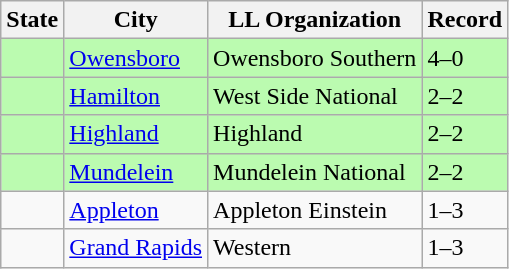<table class="wikitable">
<tr>
<th>State</th>
<th>City</th>
<th>LL Organization</th>
<th>Record</th>
</tr>
<tr bgcolor=#bbfbb>
<td><strong></strong></td>
<td><a href='#'>Owensboro</a></td>
<td>Owensboro Southern</td>
<td>4–0</td>
</tr>
<tr bgcolor=#bbfbb>
<td><strong></strong></td>
<td><a href='#'>Hamilton</a></td>
<td>West Side National</td>
<td>2–2</td>
</tr>
<tr bgcolor=#bbfbb>
<td><strong></strong></td>
<td><a href='#'>Highland</a></td>
<td>Highland</td>
<td>2–2</td>
</tr>
<tr bgcolor=#bbfbb>
<td><strong></strong></td>
<td><a href='#'>Mundelein</a></td>
<td>Mundelein National</td>
<td>2–2</td>
</tr>
<tr>
<td><strong></strong></td>
<td><a href='#'>Appleton</a></td>
<td>Appleton Einstein</td>
<td>1–3</td>
</tr>
<tr>
<td><strong></strong></td>
<td><a href='#'>Grand Rapids</a></td>
<td>Western</td>
<td>1–3</td>
</tr>
</table>
